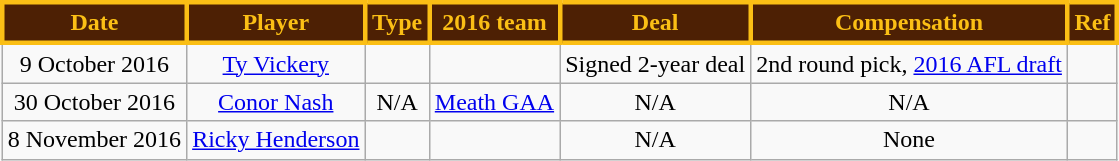<table class="wikitable" style="text-align:center">
<tr>
<th style="background:#4D2004; color:#FBBF15; border: solid #FBBF15">Date</th>
<th style="background:#4D2004; color:#FBBF15; border: solid #FBBF15">Player</th>
<th style="background:#4D2004; color:#FBBF15; border: solid #FBBF15">Type</th>
<th style="background:#4D2004; color:#FBBF15; border: solid #FBBF15">2016 team</th>
<th style="background:#4D2004; color:#FBBF15; border: solid #FBBF15">Deal</th>
<th style="background:#4D2004; color:#FBBF15; border: solid #FBBF15">Compensation</th>
<th style="background:#4D2004; color:#FBBF15; border: solid #FBBF15">Ref</th>
</tr>
<tr>
<td>9 October 2016</td>
<td><a href='#'>Ty Vickery</a></td>
<td></td>
<td></td>
<td>Signed 2-year deal</td>
<td>2nd round pick, <a href='#'>2016 AFL draft</a></td>
<td></td>
</tr>
<tr>
<td>30 October 2016</td>
<td><a href='#'>Conor Nash</a></td>
<td>N/A</td>
<td><a href='#'>Meath GAA</a></td>
<td>N/A</td>
<td>N/A</td>
<td></td>
</tr>
<tr>
<td>8 November 2016</td>
<td><a href='#'>Ricky Henderson</a></td>
<td></td>
<td></td>
<td>N/A</td>
<td>None</td>
<td></td>
</tr>
</table>
